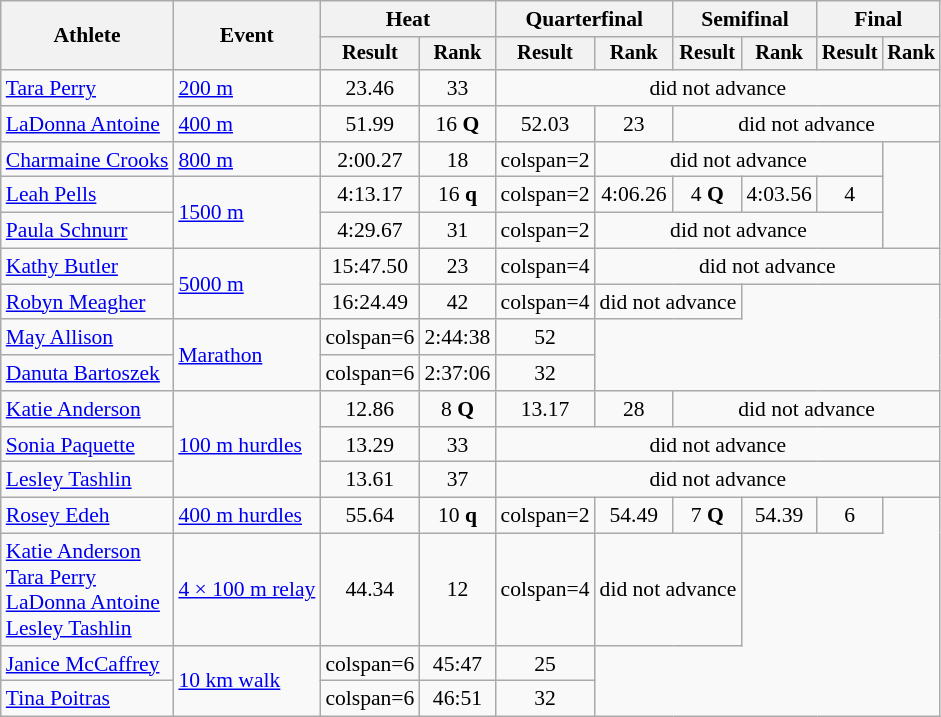<table class="wikitable" style="font-size:90%">
<tr>
<th rowspan="2">Athlete</th>
<th rowspan="2">Event</th>
<th colspan="2">Heat</th>
<th colspan="2">Quarterfinal</th>
<th colspan="2">Semifinal</th>
<th colspan="2">Final</th>
</tr>
<tr style="font-size:95%">
<th>Result</th>
<th>Rank</th>
<th>Result</th>
<th>Rank</th>
<th>Result</th>
<th>Rank</th>
<th>Result</th>
<th>Rank</th>
</tr>
<tr align=center>
<td align=left><a href='#'>Tara Perry</a></td>
<td align=left><a href='#'>200 m</a></td>
<td>23.46</td>
<td>33</td>
<td colspan=6>did not advance</td>
</tr>
<tr align=center>
<td align=left><a href='#'>LaDonna Antoine</a></td>
<td align=left><a href='#'>400 m</a></td>
<td>51.99</td>
<td>16 <strong>Q</strong></td>
<td>52.03</td>
<td>23</td>
<td colspan=4>did not advance</td>
</tr>
<tr align=center>
<td align=left><a href='#'>Charmaine Crooks</a></td>
<td align=left><a href='#'>800 m</a></td>
<td>2:00.27</td>
<td>18</td>
<td>colspan=2 </td>
<td colspan=4>did not advance</td>
</tr>
<tr align=center>
<td align=left><a href='#'>Leah Pells</a></td>
<td rowspan=2 align=left><a href='#'>1500 m</a></td>
<td>4:13.17</td>
<td>16 <strong>q</strong></td>
<td>colspan=2 </td>
<td>4:06.26</td>
<td>4 <strong>Q</strong></td>
<td>4:03.56</td>
<td>4</td>
</tr>
<tr align=center>
<td align=left><a href='#'>Paula Schnurr</a></td>
<td>4:29.67</td>
<td>31</td>
<td>colspan=2 </td>
<td colspan=4>did not advance</td>
</tr>
<tr align=center>
<td align=left><a href='#'>Kathy Butler</a></td>
<td rowspan=2 align=left><a href='#'>5000 m</a></td>
<td>15:47.50</td>
<td>23</td>
<td>colspan=4 </td>
<td colspan=6>did not advance</td>
</tr>
<tr align=center>
<td align=left><a href='#'>Robyn Meagher</a></td>
<td>16:24.49</td>
<td>42</td>
<td>colspan=4 </td>
<td colspan=2>did not advance</td>
</tr>
<tr align=center>
<td align=left><a href='#'>May Allison</a></td>
<td rowspan=2 align=left><a href='#'>Marathon</a></td>
<td>colspan=6 </td>
<td>2:44:38</td>
<td>52</td>
</tr>
<tr align=center>
<td align=left><a href='#'>Danuta Bartoszek</a></td>
<td>colspan=6 </td>
<td>2:37:06</td>
<td>32</td>
</tr>
<tr align=center>
<td align=left><a href='#'>Katie Anderson</a></td>
<td rowspan=3 align=left><a href='#'>100 m hurdles</a></td>
<td>12.86</td>
<td>8 <strong>Q</strong></td>
<td>13.17</td>
<td>28</td>
<td colspan=4>did not advance</td>
</tr>
<tr align=center>
<td align=left><a href='#'>Sonia Paquette</a></td>
<td>13.29</td>
<td>33</td>
<td colspan=6>did not advance</td>
</tr>
<tr align=center>
<td align=left><a href='#'>Lesley Tashlin</a></td>
<td>13.61</td>
<td>37</td>
<td colspan=6>did not advance</td>
</tr>
<tr align=center>
<td align=left><a href='#'>Rosey Edeh</a></td>
<td align=left><a href='#'>400 m hurdles</a></td>
<td>55.64</td>
<td>10 <strong>q</strong></td>
<td>colspan=2 </td>
<td>54.49</td>
<td>7 <strong>Q</strong></td>
<td>54.39</td>
<td>6</td>
</tr>
<tr align=center>
<td align=left><a href='#'>Katie Anderson</a><br><a href='#'>Tara Perry</a><br><a href='#'>LaDonna Antoine</a><br><a href='#'>Lesley Tashlin</a></td>
<td align=left><a href='#'>4 × 100 m relay</a></td>
<td>44.34</td>
<td>12</td>
<td>colspan=4 </td>
<td colspan=2>did not advance</td>
</tr>
<tr align=center>
<td align=left><a href='#'>Janice McCaffrey</a></td>
<td rowspan=2 align=left><a href='#'>10 km walk</a></td>
<td>colspan=6 </td>
<td>45:47</td>
<td>25</td>
</tr>
<tr align=center>
<td align=left><a href='#'>Tina Poitras</a></td>
<td>colspan=6 </td>
<td>46:51</td>
<td>32</td>
</tr>
</table>
